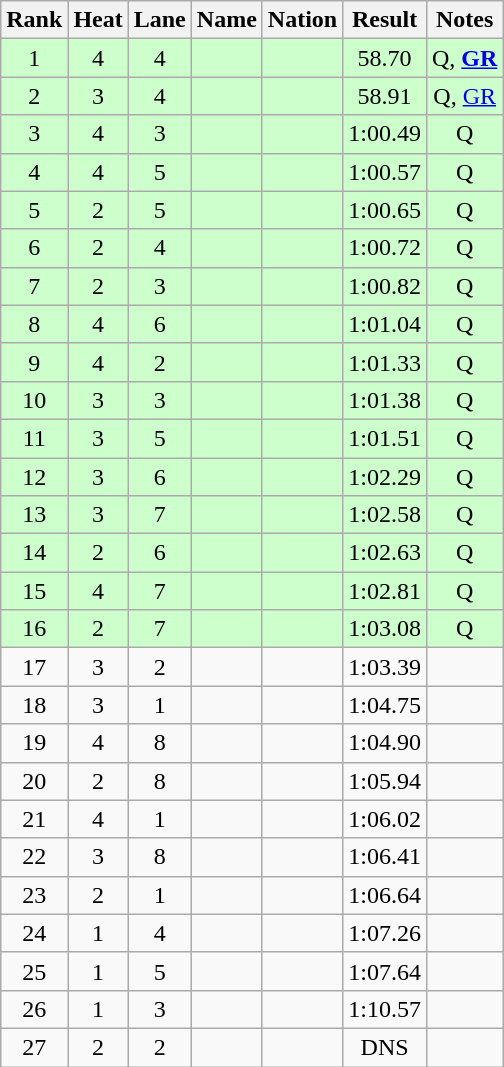<table class="wikitable sortable" style="text-align:center">
<tr>
<th>Rank</th>
<th>Heat</th>
<th>Lane</th>
<th>Name</th>
<th>Nation</th>
<th>Result</th>
<th>Notes</th>
</tr>
<tr bgcolor=ccffcc>
<td>1</td>
<td>4</td>
<td>4</td>
<td align="left"></td>
<td align=left></td>
<td>58.70</td>
<td>Q, <strong><a href='#'>GR</a></strong></td>
</tr>
<tr bgcolor=ccffcc>
<td>2</td>
<td>3</td>
<td>4</td>
<td align="left"></td>
<td align=left></td>
<td>58.91</td>
<td>Q, <a href='#'>GR</a></td>
</tr>
<tr bgcolor=ccffcc>
<td>3</td>
<td>4</td>
<td>3</td>
<td align="left"></td>
<td align=left></td>
<td>1:00.49</td>
<td>Q</td>
</tr>
<tr bgcolor=ccffcc>
<td>4</td>
<td>4</td>
<td>5</td>
<td align="left"></td>
<td align=left></td>
<td>1:00.57</td>
<td>Q</td>
</tr>
<tr bgcolor=ccffcc>
<td>5</td>
<td>2</td>
<td>5</td>
<td align="left"></td>
<td align=left></td>
<td>1:00.65</td>
<td>Q</td>
</tr>
<tr bgcolor=ccffcc>
<td>6</td>
<td>2</td>
<td>4</td>
<td align="left"></td>
<td align=left></td>
<td>1:00.72</td>
<td>Q</td>
</tr>
<tr bgcolor=ccffcc>
<td>7</td>
<td>2</td>
<td>3</td>
<td align="left"></td>
<td align=left></td>
<td>1:00.82</td>
<td>Q</td>
</tr>
<tr bgcolor=ccffcc>
<td>8</td>
<td>4</td>
<td>6</td>
<td align="left"></td>
<td align=left></td>
<td>1:01.04</td>
<td>Q</td>
</tr>
<tr bgcolor=ccffcc>
<td>9</td>
<td>4</td>
<td>2</td>
<td align="left"></td>
<td align=left></td>
<td>1:01.33</td>
<td>Q</td>
</tr>
<tr bgcolor=ccffcc>
<td>10</td>
<td>3</td>
<td>3</td>
<td align="left"></td>
<td align=left></td>
<td>1:01.38</td>
<td>Q</td>
</tr>
<tr bgcolor=ccffcc>
<td>11</td>
<td>3</td>
<td>5</td>
<td align="left"></td>
<td align=left></td>
<td>1:01.51</td>
<td>Q</td>
</tr>
<tr bgcolor=ccffcc>
<td>12</td>
<td>3</td>
<td>6</td>
<td align="left"></td>
<td align=left></td>
<td>1:02.29</td>
<td>Q</td>
</tr>
<tr bgcolor=ccffcc>
<td>13</td>
<td>3</td>
<td>7</td>
<td align="left"></td>
<td align=left></td>
<td>1:02.58</td>
<td>Q</td>
</tr>
<tr bgcolor=ccffcc>
<td>14</td>
<td>2</td>
<td>6</td>
<td align="left"></td>
<td align=left></td>
<td>1:02.63</td>
<td>Q</td>
</tr>
<tr bgcolor=ccffcc>
<td>15</td>
<td>4</td>
<td>7</td>
<td align="left"></td>
<td align=left></td>
<td>1:02.81</td>
<td>Q</td>
</tr>
<tr bgcolor=ccffcc>
<td>16</td>
<td>2</td>
<td>7</td>
<td align="left"></td>
<td align=left></td>
<td>1:03.08</td>
<td>Q</td>
</tr>
<tr>
<td>17</td>
<td>3</td>
<td>2</td>
<td align="left"></td>
<td align=left></td>
<td>1:03.39</td>
<td></td>
</tr>
<tr>
<td>18</td>
<td>3</td>
<td>1</td>
<td align="left"></td>
<td align=left></td>
<td>1:04.75</td>
<td></td>
</tr>
<tr>
<td>19</td>
<td>4</td>
<td>8</td>
<td align="left"></td>
<td align=left></td>
<td>1:04.90</td>
<td></td>
</tr>
<tr>
<td>20</td>
<td>2</td>
<td>8</td>
<td align="left"></td>
<td align=left></td>
<td>1:05.94</td>
<td></td>
</tr>
<tr>
<td>21</td>
<td>4</td>
<td>1</td>
<td align="left"></td>
<td align=left></td>
<td>1:06.02</td>
<td></td>
</tr>
<tr>
<td>22</td>
<td>3</td>
<td>8</td>
<td align="left"></td>
<td align=left></td>
<td>1:06.41</td>
<td></td>
</tr>
<tr>
<td>23</td>
<td>2</td>
<td>1</td>
<td align="left"></td>
<td align=left></td>
<td>1:06.64</td>
<td></td>
</tr>
<tr>
<td>24</td>
<td>1</td>
<td>4</td>
<td align="left"></td>
<td align=left></td>
<td>1:07.26</td>
<td></td>
</tr>
<tr>
<td>25</td>
<td>1</td>
<td>5</td>
<td align="left"></td>
<td align=left></td>
<td>1:07.64</td>
<td></td>
</tr>
<tr>
<td>26</td>
<td>1</td>
<td>3</td>
<td align="left"></td>
<td align=left></td>
<td>1:10.57</td>
<td></td>
</tr>
<tr>
<td>27</td>
<td>2</td>
<td>2</td>
<td align="left"></td>
<td align=left></td>
<td>DNS</td>
<td></td>
</tr>
</table>
